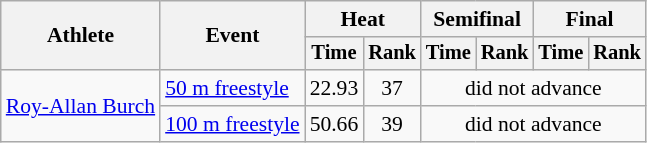<table class=wikitable style="font-size:90%">
<tr>
<th rowspan="2">Athlete</th>
<th rowspan="2">Event</th>
<th colspan="2">Heat</th>
<th colspan="2">Semifinal</th>
<th colspan="2">Final</th>
</tr>
<tr style="font-size:95%">
<th>Time</th>
<th>Rank</th>
<th>Time</th>
<th>Rank</th>
<th>Time</th>
<th>Rank</th>
</tr>
<tr align=center>
<td align=left rowspan=2><a href='#'>Roy-Allan Burch</a></td>
<td align=left><a href='#'>50 m freestyle</a></td>
<td>22.93</td>
<td>37</td>
<td colspan=4>did not advance</td>
</tr>
<tr align=center>
<td align=left><a href='#'>100 m freestyle</a></td>
<td>50.66</td>
<td>39</td>
<td colspan=4>did not advance</td>
</tr>
</table>
